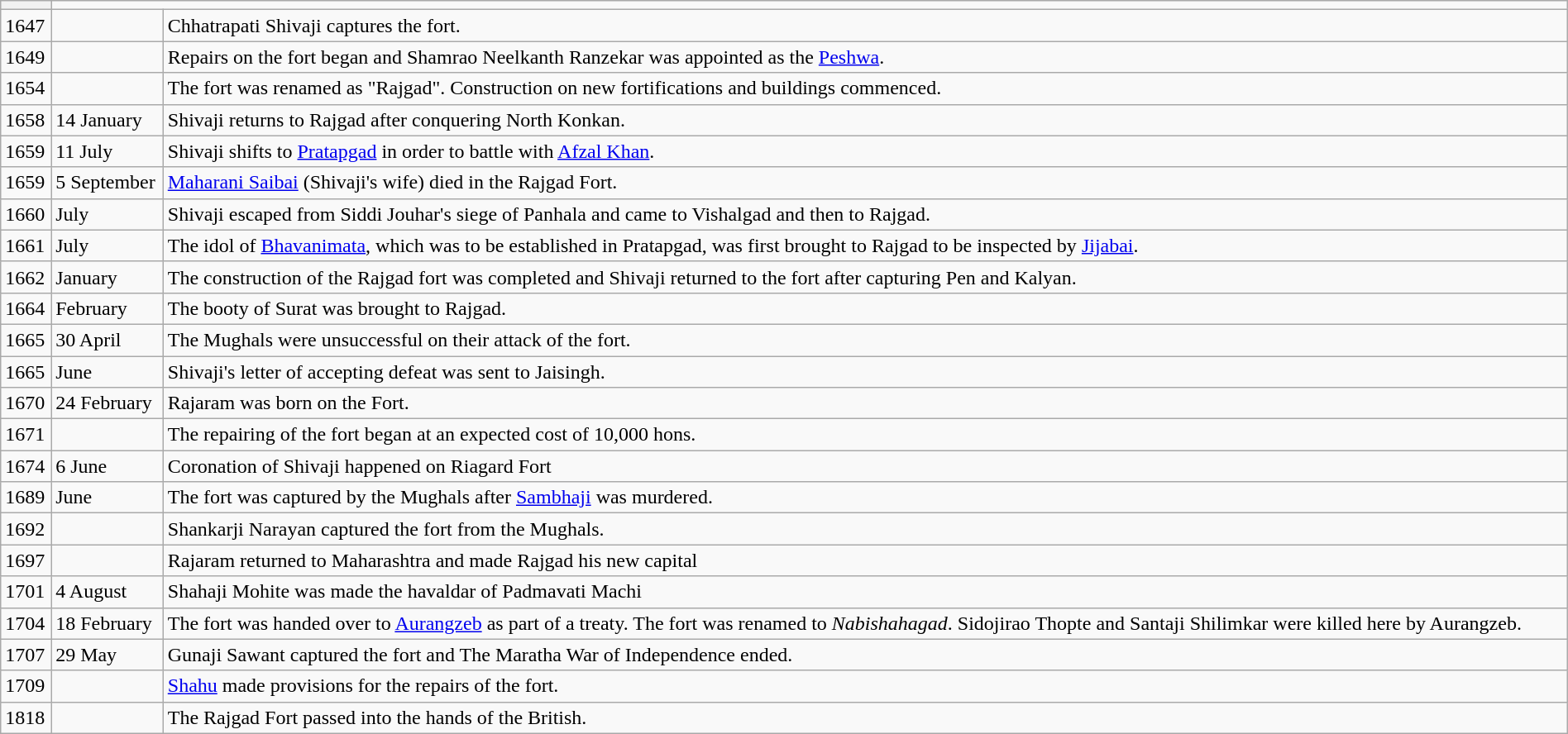<table class="wikitable" style="width:100%;">
<tr>
<th></th>
</tr>
<tr>
<td>1647</td>
<td></td>
<td>Chhatrapati Shivaji captures the fort.</td>
</tr>
<tr>
<td>1649</td>
<td></td>
<td>Repairs on the fort began and Shamrao Neelkanth Ranzekar was appointed as the <a href='#'>Peshwa</a>.</td>
</tr>
<tr>
<td>1654</td>
<td></td>
<td>The fort was renamed as "Rajgad". Construction on new fortifications and buildings commenced.</td>
</tr>
<tr>
<td>1658</td>
<td>14 January</td>
<td>Shivaji returns to Rajgad after conquering North Konkan.</td>
</tr>
<tr>
<td>1659</td>
<td>11 July</td>
<td>Shivaji shifts to <a href='#'>Pratapgad</a> in order to battle with <a href='#'>Afzal Khan</a>.</td>
</tr>
<tr>
<td>1659</td>
<td>5 September</td>
<td><a href='#'>Maharani Saibai</a> (Shivaji's wife) died in the Rajgad Fort.</td>
</tr>
<tr>
<td>1660</td>
<td>July</td>
<td>Shivaji escaped from Siddi Jouhar's siege of Panhala and came to Vishalgad and then to Rajgad.</td>
</tr>
<tr>
<td>1661</td>
<td>July</td>
<td>The idol of <a href='#'>Bhavanimata</a>, which was to be established in Pratapgad, was first brought to Rajgad to be inspected by <a href='#'>Jijabai</a>.</td>
</tr>
<tr>
<td>1662</td>
<td>January</td>
<td>The construction of the Rajgad fort was completed and Shivaji returned to the fort after capturing Pen and Kalyan.</td>
</tr>
<tr>
<td>1664</td>
<td>February</td>
<td>The booty of Surat was brought to Rajgad.</td>
</tr>
<tr>
<td>1665</td>
<td>30 April</td>
<td>The Mughals were unsuccessful on their attack of the fort.</td>
</tr>
<tr>
<td>1665</td>
<td>June</td>
<td>Shivaji's letter of accepting defeat was sent to Jaisingh.</td>
</tr>
<tr>
<td>1670</td>
<td>24 February</td>
<td>Rajaram was born on the Fort.</td>
</tr>
<tr>
<td>1671</td>
<td></td>
<td>The repairing of the fort began at an expected cost of 10,000 hons.</td>
</tr>
<tr>
<td>1674</td>
<td>6 June</td>
<td>Coronation of Shivaji happened on Riagard Fort </td>
</tr>
<tr>
<td>1689</td>
<td>June</td>
<td>The fort was captured by the Mughals after <a href='#'>Sambhaji</a> was murdered.</td>
</tr>
<tr>
<td>1692</td>
<td></td>
<td>Shankarji Narayan captured the fort from the Mughals.</td>
</tr>
<tr>
<td>1697</td>
<td></td>
<td>Rajaram returned to Maharashtra and made Rajgad his new capital</td>
</tr>
<tr>
<td>1701</td>
<td>4 August</td>
<td>Shahaji Mohite was made the havaldar of Padmavati Machi</td>
</tr>
<tr>
<td>1704</td>
<td>18 February</td>
<td>The fort was handed over to <a href='#'>Aurangzeb</a> as part of a treaty. The fort was renamed to <em>Nabishahagad</em>.  Sidojirao Thopte and Santaji Shilimkar were killed here by Aurangzeb.</td>
</tr>
<tr>
<td>1707</td>
<td>29 May</td>
<td>Gunaji Sawant captured the fort and The Maratha War of Independence ended.</td>
</tr>
<tr>
<td>1709</td>
<td></td>
<td><a href='#'>Shahu</a> made provisions for the repairs of the fort.</td>
</tr>
<tr>
<td>1818</td>
<td></td>
<td>The Rajgad Fort passed into the hands of the British.</td>
</tr>
</table>
